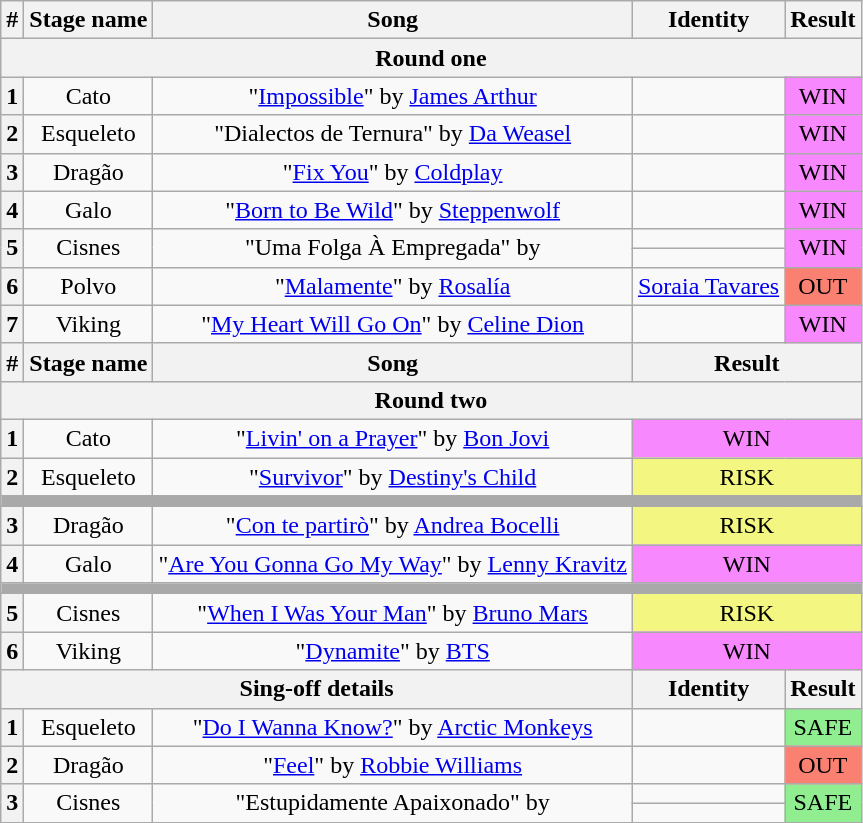<table class="wikitable plainrowheaders" style="text-align: center;">
<tr>
<th>#</th>
<th>Stage name</th>
<th>Song</th>
<th>Identity</th>
<th>Result</th>
</tr>
<tr>
<th colspan="5">Round one</th>
</tr>
<tr>
<th>1</th>
<td>Cato</td>
<td>"<a href='#'>Impossible</a>" by <a href='#'>James Arthur</a></td>
<td></td>
<td bgcolor="F888FD">WIN</td>
</tr>
<tr>
<th>2</th>
<td>Esqueleto</td>
<td>"Dialectos de Ternura" by <a href='#'>Da Weasel</a></td>
<td></td>
<td bgcolor="F888FD">WIN</td>
</tr>
<tr>
<th>3</th>
<td>Dragão</td>
<td>"<a href='#'>Fix You</a>" by <a href='#'>Coldplay</a></td>
<td></td>
<td bgcolor="F888FD">WIN</td>
</tr>
<tr>
<th>4</th>
<td>Galo</td>
<td>"<a href='#'>Born to Be Wild</a>" by <a href='#'>Steppenwolf</a></td>
<td></td>
<td bgcolor="F888FD">WIN</td>
</tr>
<tr>
<th rowspan="2">5</th>
<td rowspan="2">Cisnes</td>
<td rowspan="2">"Uma Folga À Empregada" by </td>
<td></td>
<td rowspan="2" bgcolor="F888FD">WIN</td>
</tr>
<tr>
<td></td>
</tr>
<tr>
<th>6</th>
<td>Polvo</td>
<td>"<a href='#'>Malamente</a>" by <a href='#'>Rosalía</a></td>
<td><a href='#'>Soraia Tavares</a></td>
<td bgcolor=salmon>OUT</td>
</tr>
<tr>
<th>7</th>
<td>Viking</td>
<td>"<a href='#'>My Heart Will Go On</a>" by <a href='#'>Celine Dion</a></td>
<td></td>
<td bgcolor="F888FD">WIN</td>
</tr>
<tr>
<th>#</th>
<th>Stage name</th>
<th>Song</th>
<th colspan=2>Result</th>
</tr>
<tr>
<th colspan="5">Round two</th>
</tr>
<tr>
<th>1</th>
<td>Cato</td>
<td>"<a href='#'>Livin' on a Prayer</a>" by <a href='#'>Bon Jovi</a></td>
<td colspan=2 bgcolor="#F888FD">WIN</td>
</tr>
<tr>
<th>2</th>
<td>Esqueleto</td>
<td>"<a href='#'>Survivor</a>" by <a href='#'>Destiny's Child</a></td>
<td colspan=2 bgcolor="#F3F781">RISK</td>
</tr>
<tr>
<td colspan="5" style="background:darkgray"></td>
</tr>
<tr>
<th>3</th>
<td>Dragão</td>
<td>"<a href='#'>Con te partirò</a>" by <a href='#'>Andrea Bocelli</a></td>
<td colspan=2 bgcolor="#F3F781">RISK</td>
</tr>
<tr>
<th>4</th>
<td>Galo</td>
<td>"<a href='#'>Are You Gonna Go My Way</a>" by <a href='#'>Lenny Kravitz</a></td>
<td colspan=2 bgcolor="#F888FD">WIN</td>
</tr>
<tr>
<td colspan="5" style="background:darkgray"></td>
</tr>
<tr>
<th>5</th>
<td>Cisnes</td>
<td>"<a href='#'>When I Was Your Man</a>" by <a href='#'>Bruno Mars</a></td>
<td colspan=2 bgcolor="#F3F781">RISK</td>
</tr>
<tr>
<th>6</th>
<td>Viking</td>
<td>"<a href='#'>Dynamite</a>" by <a href='#'>BTS</a></td>
<td colspan=2 bgcolor="#F888FD">WIN</td>
</tr>
<tr>
<th colspan="3">Sing-off details</th>
<th>Identity</th>
<th>Result</th>
</tr>
<tr>
<th>1</th>
<td>Esqueleto</td>
<td>"<a href='#'>Do I Wanna Know?</a>" by <a href='#'>Arctic Monkeys</a></td>
<td></td>
<td bgcolor=lightgreen>SAFE</td>
</tr>
<tr>
<th>2</th>
<td>Dragão</td>
<td>"<a href='#'>Feel</a>" by <a href='#'>Robbie Williams</a></td>
<td></td>
<td bgcolor=salmon>OUT</td>
</tr>
<tr>
<th rowspan="2">3</th>
<td rowspan="2">Cisnes</td>
<td rowspan="2">"Estupidamente Apaixonado" by </td>
<td></td>
<td rowspan="2" bgcolor=lightgreen>SAFE</td>
</tr>
<tr>
<td></td>
</tr>
<tr>
</tr>
</table>
